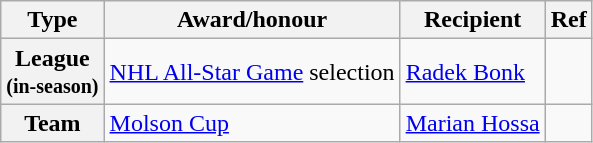<table class="wikitable">
<tr>
<th scope="col">Type</th>
<th scope="col">Award/honour</th>
<th scope="col">Recipient</th>
<th scope="col">Ref</th>
</tr>
<tr>
<th scope="row">League<br><small>(in-season)</small></th>
<td><a href='#'>NHL All-Star Game</a> selection</td>
<td><a href='#'>Radek Bonk</a></td>
<td></td>
</tr>
<tr>
<th scope="row">Team</th>
<td><a href='#'>Molson Cup</a></td>
<td><a href='#'>Marian Hossa</a></td>
<td></td>
</tr>
</table>
